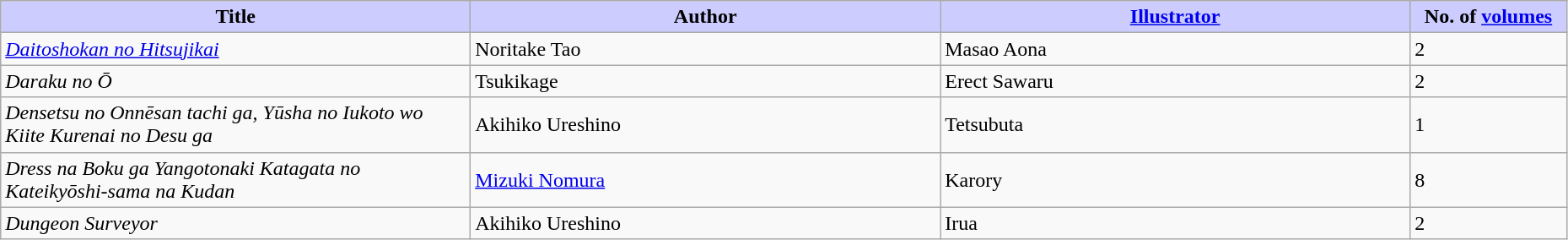<table class="wikitable" style="width: 98%;">
<tr>
<th width=30% style="background:#ccf;">Title</th>
<th width=30% style="background:#ccf;">Author</th>
<th width=30% style="background:#ccf;"><a href='#'>Illustrator</a></th>
<th width=10% style="background:#ccf;">No. of <a href='#'>volumes</a></th>
</tr>
<tr>
<td><em><a href='#'>Daitoshokan no Hitsujikai</a></em></td>
<td>Noritake Tao</td>
<td>Masao Aona</td>
<td>2</td>
</tr>
<tr>
<td><em>Daraku no Ō</em></td>
<td>Tsukikage</td>
<td>Erect Sawaru</td>
<td>2</td>
</tr>
<tr>
<td><em>Densetsu no Onnēsan tachi ga, Yūsha no Iukoto wo Kiite Kurenai no Desu ga</em></td>
<td>Akihiko Ureshino</td>
<td>Tetsubuta</td>
<td>1</td>
</tr>
<tr>
<td><em>Dress na Boku ga Yangotonaki Katagata no Kateikyōshi-sama na Kudan</em></td>
<td><a href='#'>Mizuki Nomura</a></td>
<td>Karory</td>
<td>8</td>
</tr>
<tr>
<td><em>Dungeon Surveyor</em></td>
<td>Akihiko Ureshino</td>
<td>Irua</td>
<td>2</td>
</tr>
</table>
